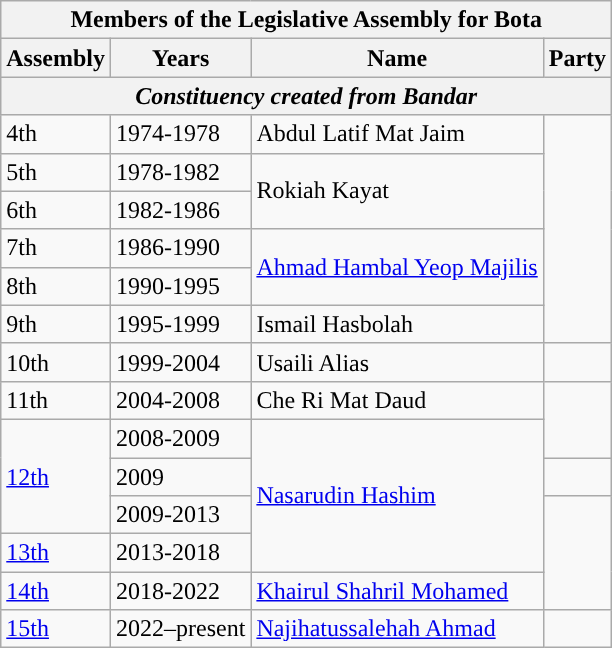<table class="wikitable">
<tr>
<th colspan="4">Members of the Legislative Assembly for Bota</th>
</tr>
<tr>
<th>Assembly</th>
<th>Years</th>
<th>Name</th>
<th>Party</th>
</tr>
<tr>
<th colspan="4"><em>Constituency created from Bandar</em></th>
</tr>
<tr>
<td>4th</td>
<td>1974-1978</td>
<td>Abdul Latif Mat Jaim</td>
<td rowspan="6"></td>
</tr>
<tr>
<td>5th</td>
<td>1978-1982</td>
<td rowspan="2">Rokiah Kayat</td>
</tr>
<tr>
<td>6th</td>
<td>1982-1986</td>
</tr>
<tr>
<td>7th</td>
<td>1986-1990</td>
<td rowspan="2"><a href='#'>Ahmad Hambal Yeop Majilis</a></td>
</tr>
<tr>
<td>8th</td>
<td>1990-1995</td>
</tr>
<tr>
<td>9th</td>
<td>1995-1999</td>
<td>Ismail Hasbolah</td>
</tr>
<tr>
<td>10th</td>
<td>1999-2004</td>
<td>Usaili Alias</td>
<td></td>
</tr>
<tr>
<td>11th</td>
<td>2004-2008</td>
<td>Che Ri Mat Daud</td>
<td rowspan="2"></td>
</tr>
<tr>
<td rowspan="3"><a href='#'>12th</a></td>
<td>2008-2009</td>
<td rowspan="4"><a href='#'>Nasarudin Hashim</a></td>
</tr>
<tr>
<td>2009</td>
<td></td>
</tr>
<tr>
<td>2009-2013</td>
<td rowspan="3"></td>
</tr>
<tr>
<td><a href='#'>13th</a></td>
<td>2013-2018</td>
</tr>
<tr>
<td><a href='#'>14th</a></td>
<td>2018-2022</td>
<td><a href='#'>Khairul Shahril Mohamed</a></td>
</tr>
<tr>
<td><a href='#'>15th</a></td>
<td>2022–present</td>
<td><a href='#'>Najihatussalehah Ahmad</a></td>
<td></td>
</tr>
</table>
